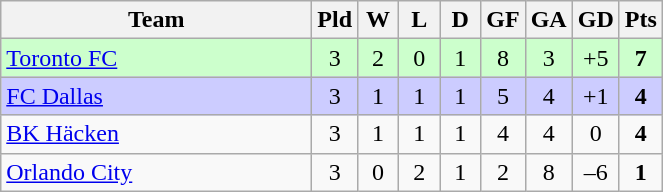<table class="wikitable" style="text-align: center;">
<tr>
<th width="200">Team</th>
<th width="20">Pld</th>
<th width="20">W</th>
<th width="20">L</th>
<th width="20">D</th>
<th width="20">GF</th>
<th width="20">GA</th>
<th width="20">GD</th>
<th width="20">Pts</th>
</tr>
<tr bgcolor="#ccffcc">
<td style="text-align:left;"><a href='#'>Toronto FC</a></td>
<td>3</td>
<td>2</td>
<td>0</td>
<td>1</td>
<td>8</td>
<td>3</td>
<td>+5</td>
<td><strong>7</strong></td>
</tr>
<tr bgcolor="#ccccff">
<td style="text-align:left;"><a href='#'>FC Dallas</a></td>
<td>3</td>
<td>1</td>
<td>1</td>
<td>1</td>
<td>5</td>
<td>4</td>
<td>+1</td>
<td><strong>4</strong></td>
</tr>
<tr>
<td style="text-align:left;"><a href='#'>BK Häcken</a></td>
<td>3</td>
<td>1</td>
<td>1</td>
<td>1</td>
<td>4</td>
<td>4</td>
<td>0</td>
<td><strong>4</strong></td>
</tr>
<tr>
<td style="text-align:left;"><a href='#'>Orlando City</a></td>
<td>3</td>
<td>0</td>
<td>2</td>
<td>1</td>
<td>2</td>
<td>8</td>
<td>–6</td>
<td><strong>1</strong></td>
</tr>
</table>
